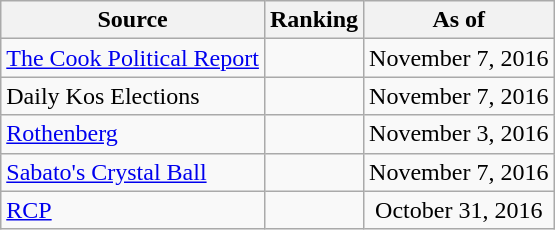<table class="wikitable" style="text-align:center">
<tr>
<th>Source</th>
<th>Ranking</th>
<th>As of</th>
</tr>
<tr>
<td align=left><a href='#'>The Cook Political Report</a></td>
<td></td>
<td>November 7, 2016</td>
</tr>
<tr>
<td align=left>Daily Kos Elections</td>
<td></td>
<td>November 7, 2016</td>
</tr>
<tr>
<td align=left><a href='#'>Rothenberg</a></td>
<td></td>
<td>November 3, 2016</td>
</tr>
<tr>
<td align=left><a href='#'>Sabato's Crystal Ball</a></td>
<td></td>
<td>November 7, 2016</td>
</tr>
<tr>
<td align="left"><a href='#'>RCP</a></td>
<td></td>
<td>October 31, 2016</td>
</tr>
</table>
